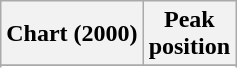<table class="wikitable sortable">
<tr>
<th>Chart (2000)</th>
<th>Peak<br>position</th>
</tr>
<tr>
</tr>
<tr>
</tr>
<tr>
</tr>
<tr>
</tr>
<tr>
</tr>
</table>
